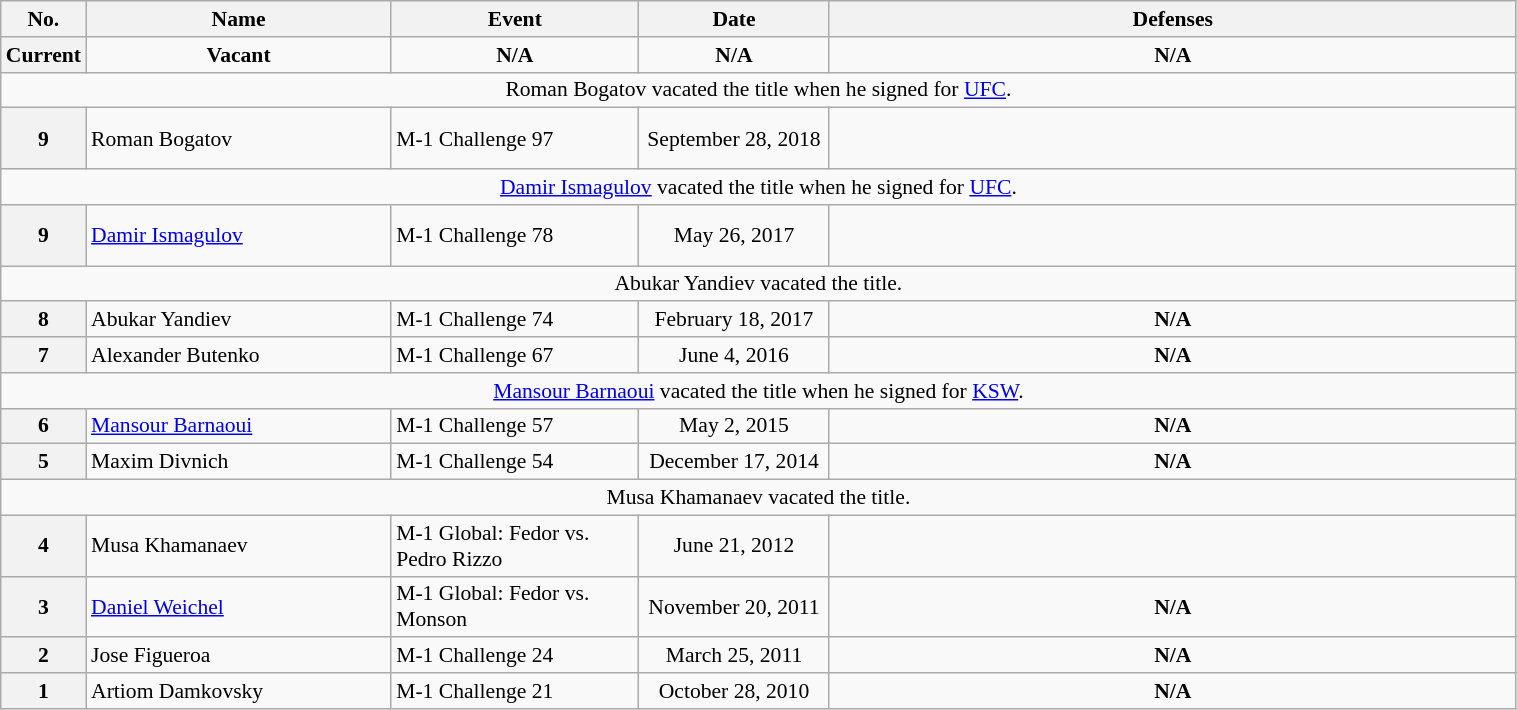<table class="wikitable" style="width:80%; font-size:90%;">
<tr>
<th style= width:1%;">No.</th>
<th style= width:21%;">Name</th>
<th style= width:17%;">Event</th>
<th style=width:13%;">Date</th>
<th style= width:48%;">Defenses</th>
</tr>
<tr>
<th>Current</th>
<td align=center><strong>Vacant</strong></td>
<td align=center><strong>N/A</strong></td>
<td align=center><strong>N/A</strong></td>
<td align=center><strong>N/A</strong></td>
</tr>
<tr>
<td style="text-align:center;" colspan="5">Roman Bogatov vacated the title when he signed for <a href='#'>UFC</a>.</td>
</tr>
<tr>
<th>9</th>
<td align=left> Roman Bogatov<br></td>
<td align=left>M-1 Challenge 97<br></td>
<td align=center>September 28, 2018</td>
<td align=left><br><br></td>
</tr>
<tr>
<td style="text-align:center;" colspan="5"><a href='#'>Damir Ismagulov</a> vacated the title when he signed for <a href='#'>UFC</a>.</td>
</tr>
<tr>
<th>9</th>
<td align=left> <a href='#'>Damir Ismagulov</a> <br></td>
<td align=left>M-1 Challenge 78 <br></td>
<td align=center>May 26, 2017</td>
<td align=left><br><br></td>
</tr>
<tr>
<td style="text-align:center;" colspan="5">Abukar Yandiev vacated the title.</td>
</tr>
<tr>
<th>8</th>
<td align=left> Abukar Yandiev</td>
<td align=left>M-1 Challenge 74 <br></td>
<td align=center>February 18, 2017</td>
<td align=center><strong>N/A</strong></td>
</tr>
<tr>
<th>7</th>
<td align=left> Alexander Butenko <br></td>
<td align=left>M-1 Challenge 67 <br></td>
<td align=center>June 4, 2016</td>
<td align=center><strong>N/A</strong></td>
</tr>
<tr>
<td style="text-align:center;" colspan="5"><a href='#'>Mansour Barnaoui</a> vacated the title when he signed for <a href='#'>KSW</a>.</td>
</tr>
<tr>
<th>6</th>
<td align=left> <a href='#'>Mansour Barnaoui</a></td>
<td align=left>M-1 Challenge 57  <br></td>
<td align=center>May 2, 2015</td>
<td align=center><strong>N/A</strong></td>
</tr>
<tr>
<th>5</th>
<td align=left> Maxim Divnich <br></td>
<td align=left>M-1 Challenge 54 <br></td>
<td align=center>December 17, 2014</td>
<td align=center><strong>N/A</strong></td>
</tr>
<tr>
<td style="text-align:center;" colspan="5">Musa Khamanaev  vacated the title.</td>
</tr>
<tr>
<th>4</th>
<td align=left> Musa Khamanaev</td>
<td align=left>M-1 Global: Fedor vs. Pedro Rizzo <br></td>
<td align=center>June 21, 2012</td>
<td align=left><br></td>
</tr>
<tr>
<th>3</th>
<td align=left> <a href='#'>Daniel Weichel</a></td>
<td align=left>M-1 Global: Fedor vs. Monson <br></td>
<td align=center>November 20, 2011</td>
<td align=center><strong>N/A</strong></td>
</tr>
<tr>
<th>2</th>
<td align=left> Jose Figueroa</td>
<td align=left>M-1 Challenge 24 <br></td>
<td align=center>March 25, 2011</td>
<td align=center><strong>N/A</strong></td>
</tr>
<tr>
<th>1</th>
<td align=left> Artiom Damkovsky <br></td>
<td align=left>M-1 Challenge 21 <br></td>
<td align=center>October 28, 2010</td>
<td align=center><strong>N/A</strong></td>
</tr>
</table>
